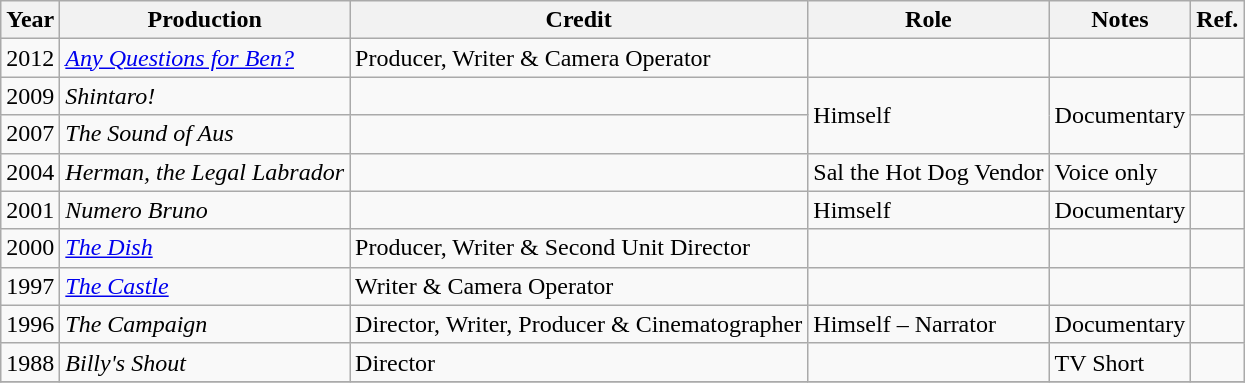<table class="wikitable sortable">
<tr>
<th>Year</th>
<th>Production</th>
<th>Credit</th>
<th>Role</th>
<th>Notes</th>
<th>Ref.</th>
</tr>
<tr>
<td>2012</td>
<td><em><a href='#'>Any Questions for Ben?</a></em></td>
<td>Producer, Writer & Camera Operator</td>
<td></td>
<td></td>
<td></td>
</tr>
<tr>
<td>2009</td>
<td><em>Shintaro!</em></td>
<td></td>
<td rowspan="2">Himself</td>
<td rowspan="2">Documentary</td>
<td></td>
</tr>
<tr>
<td>2007</td>
<td><em>The Sound of Aus</em></td>
<td></td>
<td></td>
</tr>
<tr>
<td>2004</td>
<td><em>Herman, the Legal Labrador</em></td>
<td></td>
<td>Sal the Hot Dog Vendor</td>
<td>Voice only</td>
<td></td>
</tr>
<tr>
<td>2001</td>
<td><em>Numero Bruno</em></td>
<td></td>
<td>Himself</td>
<td>Documentary</td>
<td></td>
</tr>
<tr>
<td>2000</td>
<td><em><a href='#'>The Dish</a></em></td>
<td>Producer, Writer & Second Unit Director</td>
<td></td>
<td></td>
<td></td>
</tr>
<tr>
<td>1997</td>
<td><em><a href='#'>The Castle</a></em></td>
<td>Writer & Camera Operator</td>
<td></td>
<td></td>
<td></td>
</tr>
<tr>
<td>1996</td>
<td><em>The Campaign</em></td>
<td>Director, Writer, Producer & Cinematographer</td>
<td>Himself – Narrator</td>
<td>Documentary</td>
<td></td>
</tr>
<tr>
<td>1988</td>
<td><em>Billy's Shout</em></td>
<td>Director</td>
<td></td>
<td>TV Short</td>
<td></td>
</tr>
<tr>
</tr>
</table>
